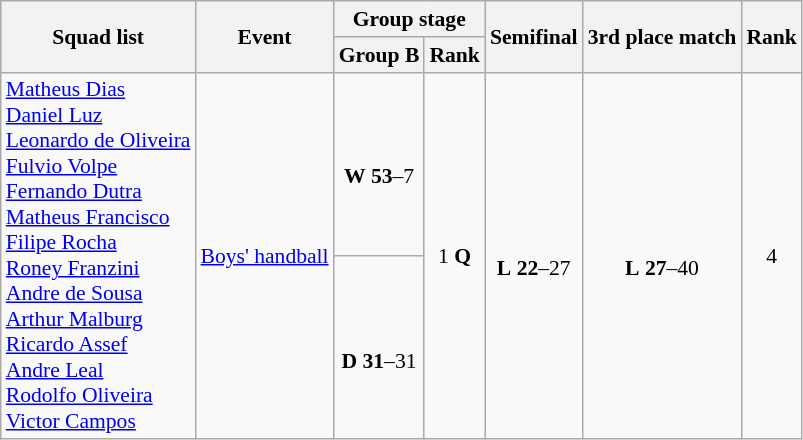<table class=wikitable style="font-size:90%">
<tr>
<th rowspan=2>Squad list</th>
<th rowspan=2>Event</th>
<th colspan=2>Group stage</th>
<th rowspan=2>Semifinal</th>
<th rowspan=2>3rd place match</th>
<th rowspan=2>Rank</th>
</tr>
<tr>
<th>Group B</th>
<th>Rank</th>
</tr>
<tr>
<td rowspan=2><a href='#'>Matheus Dias</a><br><a href='#'>Daniel Luz</a><br><a href='#'>Leonardo de Oliveira</a><br><a href='#'>Fulvio Volpe</a><br><a href='#'>Fernando Dutra</a><br><a href='#'>Matheus Francisco</a><br><a href='#'>Filipe Rocha</a><br><a href='#'>Roney Franzini</a><br><a href='#'>Andre de Sousa</a><br><a href='#'>Arthur Malburg</a><br><a href='#'>Ricardo Assef</a><br><a href='#'>Andre Leal</a><br><a href='#'>Rodolfo Oliveira</a><br><a href='#'>Victor Campos</a></td>
<td rowspan=2><a href='#'>Boys' handball</a></td>
<td align=center><br> <strong>W</strong> <strong>53</strong>–7</td>
<td rowspan=2 align=center>1 <strong>Q</strong></td>
<td rowspan=2 align=center><br> <strong>L</strong> <strong>22</strong>–27</td>
<td rowspan=2 align=center><br> <strong>L</strong> <strong>27</strong>–40</td>
<td rowspan=2 align=center>4</td>
</tr>
<tr>
<td align=center><br> <strong>D</strong> <strong>31</strong>–31</td>
</tr>
</table>
